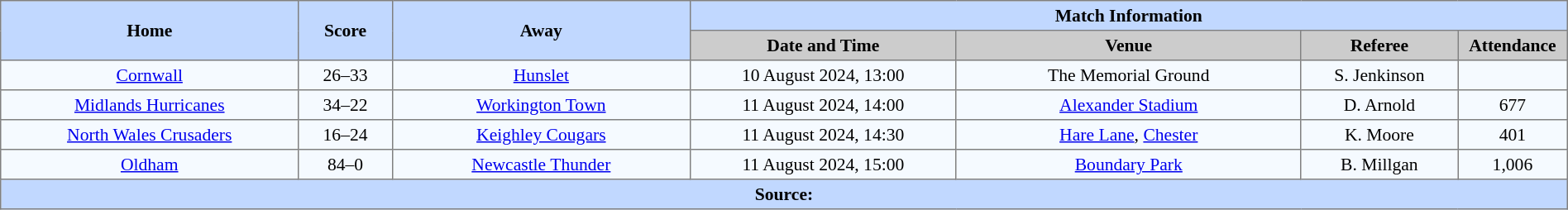<table border=1 style="border-collapse:collapse; font-size:90%; text-align:center;" cellpadding=3 cellspacing=0 width=100%>
<tr bgcolor=#C1D8FF>
<th scope="col" rowspan=2 width=19%>Home</th>
<th scope="col" rowspan=2 width=6%>Score</th>
<th scope="col" rowspan=2 width=19%>Away</th>
<th colspan=6>Match Information</th>
</tr>
<tr bgcolor=#CCCCCC>
<th scope="col" width=17%>Date and Time</th>
<th scope="col" width=22%>Venue</th>
<th scope="col" width=10%>Referee</th>
<th scope="col" width=7%>Attendance</th>
</tr>
<tr bgcolor=#F5FAFF>
<td> <a href='#'>Cornwall</a></td>
<td>26–33</td>
<td> <a href='#'>Hunslet</a></td>
<td>10 August 2024, 13:00</td>
<td>The Memorial Ground</td>
<td>S. Jenkinson</td>
<td></td>
</tr>
<tr bgcolor=#F5FAFF>
<td> <a href='#'>Midlands Hurricanes</a></td>
<td>34–22</td>
<td> <a href='#'>Workington Town</a></td>
<td>11 August 2024, 14:00</td>
<td><a href='#'>Alexander Stadium</a></td>
<td>D. Arnold</td>
<td>677</td>
</tr>
<tr bgcolor=#F5FAFF>
<td>  <a href='#'>North Wales Crusaders</a></td>
<td>16–24</td>
<td> <a href='#'>Keighley Cougars</a></td>
<td>11 August 2024, 14:30</td>
<td><a href='#'>Hare Lane</a>, <a href='#'>Chester</a></td>
<td>K. Moore</td>
<td>401</td>
</tr>
<tr bgcolor=#F5FAFF>
<td> <a href='#'>Oldham</a></td>
<td>84–0</td>
<td> <a href='#'>Newcastle Thunder</a></td>
<td>11 August 2024, 15:00</td>
<td><a href='#'>Boundary Park</a></td>
<td>B. Millgan</td>
<td>1,006</td>
</tr>
<tr style="background:#c1d8ff;">
<th colspan=7>Source:</th>
</tr>
</table>
